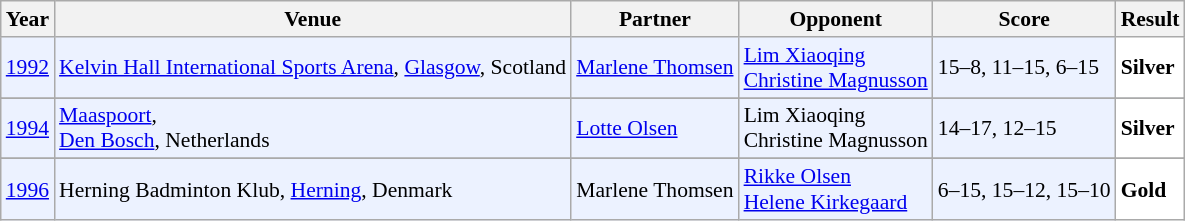<table class="sortable wikitable" style="font-size: 90%;">
<tr>
<th>Year</th>
<th>Venue</th>
<th>Partner</th>
<th>Opponent</th>
<th>Score</th>
<th>Result</th>
</tr>
<tr style="background:#ECF2FF">
<td align="center"><a href='#'>1992</a></td>
<td align="left"><a href='#'>Kelvin Hall International Sports Arena</a>, <a href='#'>Glasgow</a>, Scotland</td>
<td align="left"> <a href='#'>Marlene Thomsen</a></td>
<td align="left"> <a href='#'>Lim Xiaoqing</a><br> <a href='#'>Christine Magnusson</a></td>
<td align="left">15–8, 11–15, 6–15</td>
<td style="text-align:left; background: white"> <strong>Silver</strong></td>
</tr>
<tr>
</tr>
<tr style="background:#ECF2FF">
<td align="center"><a href='#'>1994</a></td>
<td align="left"><a href='#'>Maaspoort</a>,<br><a href='#'>Den Bosch</a>, Netherlands</td>
<td align="left"> <a href='#'>Lotte Olsen</a></td>
<td align="left"> Lim Xiaoqing<br> Christine Magnusson</td>
<td align="left">14–17, 12–15</td>
<td style="text-align:left; background:white"> <strong>Silver</strong></td>
</tr>
<tr>
</tr>
<tr style="background:#ECF2FF">
<td align="center"><a href='#'>1996</a></td>
<td align="left">Herning Badminton Klub, <a href='#'>Herning</a>, Denmark</td>
<td align="left"> Marlene Thomsen</td>
<td align="left"> <a href='#'>Rikke Olsen</a> <br>  <a href='#'>Helene Kirkegaard</a></td>
<td align="left">6–15, 15–12, 15–10</td>
<td style="text-align:left; background:white"> <strong>Gold</strong></td>
</tr>
</table>
